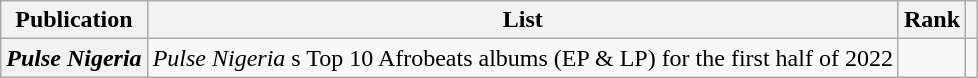<table class="wikitable sortable plainrowheaders" style="border:none; margin:0;">
<tr>
<th scope="col">Publication</th>
<th scope="col" class="unsortable">List</th>
<th scope="col" data-sort-type="number">Rank</th>
<th scope="col" class="unsortable"></th>
</tr>
<tr>
<th scope="row" rowspan="1"><em>Pulse Nigeria</em></th>
<td><em>Pulse Nigeria</em> s Top 10 Afrobeats albums (EP & LP) for the first half of 2022</td>
<td></td>
<td></td>
</tr>
</table>
